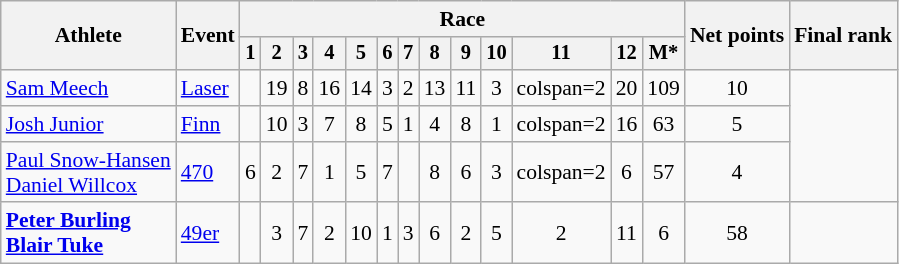<table class=wikitable style=font-size:90%;text-align:center>
<tr>
<th rowspan="2">Athlete</th>
<th rowspan="2">Event</th>
<th colspan=13>Race</th>
<th rowspan=2>Net points</th>
<th rowspan=2>Final rank</th>
</tr>
<tr style="font-size:95%">
<th>1</th>
<th>2</th>
<th>3</th>
<th>4</th>
<th>5</th>
<th>6</th>
<th>7</th>
<th>8</th>
<th>9</th>
<th>10</th>
<th>11</th>
<th>12</th>
<th>M*</th>
</tr>
<tr>
<td align=left><a href='#'>Sam Meech</a></td>
<td align=left><a href='#'>Laser</a></td>
<td></td>
<td>19</td>
<td>8</td>
<td>16</td>
<td>14</td>
<td>3</td>
<td>2</td>
<td>13</td>
<td>11</td>
<td>3</td>
<td>colspan=2 </td>
<td>20</td>
<td>109</td>
<td>10</td>
</tr>
<tr>
<td align=left><a href='#'>Josh Junior</a></td>
<td align=left><a href='#'>Finn</a></td>
<td></td>
<td>10</td>
<td>3</td>
<td>7</td>
<td>8</td>
<td>5</td>
<td>1</td>
<td>4</td>
<td>8</td>
<td>1</td>
<td>colspan=2 </td>
<td>16</td>
<td>63</td>
<td>5</td>
</tr>
<tr>
<td align=left><a href='#'>Paul Snow-Hansen</a><br><a href='#'>Daniel Willcox</a></td>
<td align=left><a href='#'>470</a></td>
<td>6</td>
<td>2</td>
<td>7</td>
<td>1</td>
<td>5</td>
<td>7</td>
<td></td>
<td>8</td>
<td>6</td>
<td>3</td>
<td>colspan=2 </td>
<td>6</td>
<td>57</td>
<td>4</td>
</tr>
<tr>
<td align=left><strong><a href='#'>Peter Burling</a><br><a href='#'>Blair Tuke</a></strong></td>
<td align=left><a href='#'>49er</a></td>
<td></td>
<td>3</td>
<td>7</td>
<td>2</td>
<td>10</td>
<td>1</td>
<td>3</td>
<td>6</td>
<td>2</td>
<td>5</td>
<td>2</td>
<td>11</td>
<td>6</td>
<td>58</td>
<td></td>
</tr>
</table>
